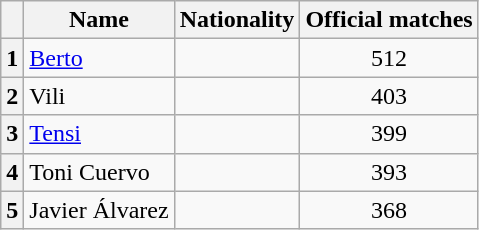<table class="wikitable" style="text-align:center;">
<tr>
<th></th>
<th>Name</th>
<th>Nationality</th>
<th>Official matches</th>
</tr>
<tr>
<th>1</th>
<td align="left"><a href='#'>Berto</a></td>
<td></td>
<td>512</td>
</tr>
<tr>
<th>2</th>
<td align="left">Vili</td>
<td></td>
<td>403</td>
</tr>
<tr>
<th>3</th>
<td align="left"><a href='#'>Tensi</a></td>
<td></td>
<td>399</td>
</tr>
<tr>
<th>4</th>
<td align="left">Toni Cuervo</td>
<td></td>
<td>393</td>
</tr>
<tr>
<th>5</th>
<td align="left">Javier Álvarez</td>
<td></td>
<td>368</td>
</tr>
</table>
